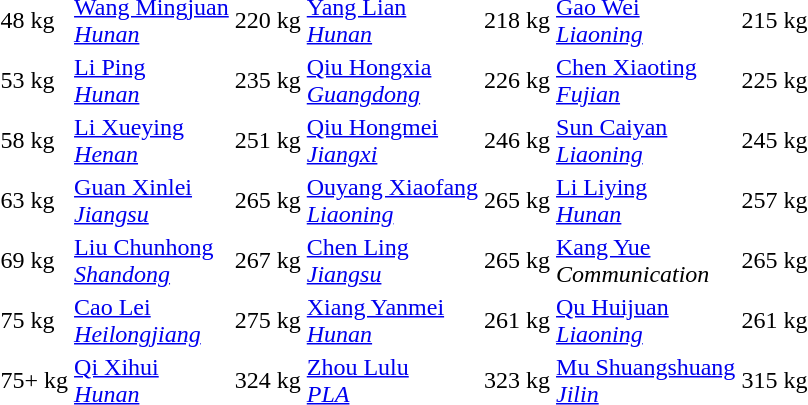<table>
<tr>
<td>48 kg</td>
<td><a href='#'>Wang Mingjuan</a><br><em><a href='#'>Hunan</a></em></td>
<td>220 kg</td>
<td><a href='#'>Yang Lian</a><br><em><a href='#'>Hunan</a></em></td>
<td>218 kg</td>
<td><a href='#'>Gao Wei</a><br><em><a href='#'>Liaoning</a></em></td>
<td>215 kg</td>
</tr>
<tr>
<td>53 kg</td>
<td><a href='#'>Li Ping</a><br><em><a href='#'>Hunan</a></em></td>
<td>235 kg</td>
<td><a href='#'>Qiu Hongxia</a><br><em><a href='#'>Guangdong</a></em></td>
<td>226 kg</td>
<td><a href='#'>Chen Xiaoting</a><br><em><a href='#'>Fujian</a></em></td>
<td>225 kg</td>
</tr>
<tr>
<td>58 kg</td>
<td><a href='#'>Li Xueying</a><br><em><a href='#'>Henan</a></em></td>
<td>251 kg</td>
<td><a href='#'>Qiu Hongmei</a><br><em><a href='#'>Jiangxi</a></em></td>
<td>246 kg</td>
<td><a href='#'>Sun Caiyan</a><br><em><a href='#'>Liaoning</a></em></td>
<td>245 kg</td>
</tr>
<tr>
<td>63 kg</td>
<td><a href='#'>Guan Xinlei</a><br><em><a href='#'>Jiangsu</a></em></td>
<td>265 kg</td>
<td><a href='#'>Ouyang Xiaofang</a><br><em><a href='#'>Liaoning</a></em></td>
<td>265 kg</td>
<td><a href='#'>Li Liying</a><br><em><a href='#'>Hunan</a></em></td>
<td>257 kg</td>
</tr>
<tr>
<td>69 kg</td>
<td><a href='#'>Liu Chunhong</a><br><em><a href='#'>Shandong</a></em></td>
<td>267 kg</td>
<td><a href='#'>Chen Ling</a><br><em><a href='#'>Jiangsu</a></em></td>
<td>265 kg</td>
<td><a href='#'>Kang Yue</a><br><em>Communication</em></td>
<td>265 kg</td>
</tr>
<tr>
<td>75 kg</td>
<td><a href='#'>Cao Lei</a><br><em><a href='#'>Heilongjiang</a></em></td>
<td>275 kg</td>
<td><a href='#'>Xiang Yanmei</a><br><em><a href='#'>Hunan</a></em></td>
<td>261 kg</td>
<td><a href='#'>Qu Huijuan</a><br><em><a href='#'>Liaoning</a></em></td>
<td>261 kg</td>
</tr>
<tr>
<td>75+ kg</td>
<td><a href='#'>Qi Xihui</a><br><em><a href='#'>Hunan</a></em></td>
<td>324 kg</td>
<td><a href='#'>Zhou Lulu</a><br><em><a href='#'>PLA</a></em></td>
<td>323 kg</td>
<td><a href='#'>Mu Shuangshuang</a><br><em><a href='#'>Jilin</a></em></td>
<td>315 kg</td>
</tr>
</table>
